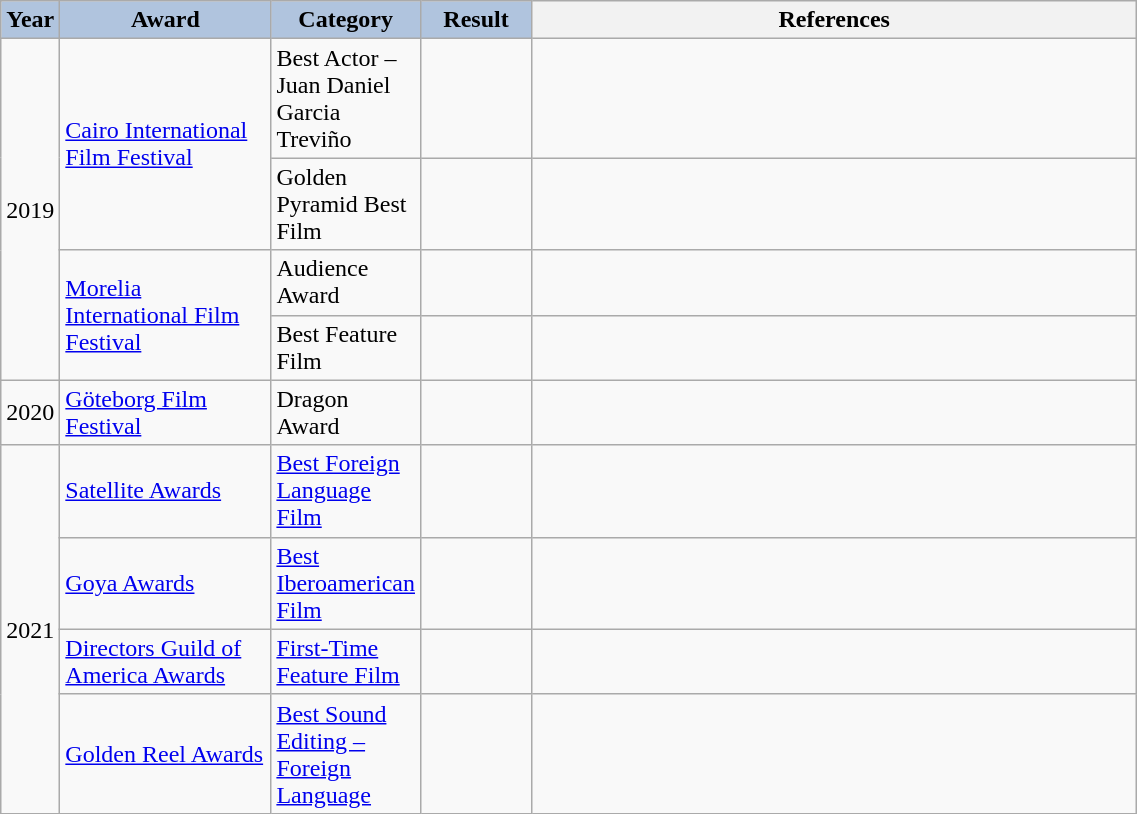<table class="wikitable" width="60%">
<tr>
<th style="width:10pt; background:LightSteelBlue;">Year</th>
<th style="width:100pt; background:LightSteelBlue;">Award</th>
<th style="width:40pt; background:LightSteelBlue;">Category</th>
<th style="width:50pt; background:LightSteelBlue;">Result</th>
<th>References</th>
</tr>
<tr>
<td rowspan="4" style="text-align:center;">2019</td>
<td rowspan="2"><a href='#'>Cairo International Film Festival</a></td>
<td>Best Actor – Juan Daniel Garcia Treviño</td>
<td></td>
<td></td>
</tr>
<tr>
<td>Golden Pyramid Best Film</td>
<td></td>
<td></td>
</tr>
<tr>
<td rowspan="2"><a href='#'>Morelia International Film Festival</a></td>
<td>Audience Award</td>
<td></td>
<td></td>
</tr>
<tr>
<td>Best Feature Film</td>
<td></td>
<td></td>
</tr>
<tr>
<td rowspan="1" style="text-align:center;">2020</td>
<td rowspan="1"><a href='#'>Göteborg Film Festival</a></td>
<td>Dragon Award</td>
<td></td>
<td></td>
</tr>
<tr>
<td rowspan="4" style="text-align:center;">2021</td>
<td rowspan="1"><a href='#'>Satellite Awards</a></td>
<td><a href='#'>Best Foreign Language Film</a></td>
<td></td>
<td></td>
</tr>
<tr>
<td rowspan="1"><a href='#'>Goya Awards</a></td>
<td><a href='#'>Best Iberoamerican Film</a></td>
<td></td>
<td></td>
</tr>
<tr>
<td rowspan="1"><a href='#'>Directors Guild of America Awards</a></td>
<td><a href='#'>First-Time Feature Film</a></td>
<td></td>
<td></td>
</tr>
<tr>
<td rowspan="1"><a href='#'>Golden Reel Awards</a></td>
<td><a href='#'>Best Sound Editing – Foreign Language</a></td>
<td></td>
<td></td>
</tr>
</table>
